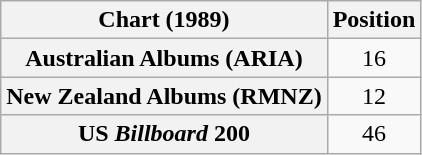<table class="wikitable sortable plainrowheaders">
<tr>
<th scope="col">Chart (1989)</th>
<th scope="col">Position</th>
</tr>
<tr>
<th scope="row">Australian Albums (ARIA)</th>
<td align="center">16</td>
</tr>
<tr>
<th scope="row">New Zealand Albums (RMNZ)</th>
<td align="center">12</td>
</tr>
<tr>
<th scope="row">US <em>Billboard</em> 200</th>
<td align="center">46</td>
</tr>
</table>
